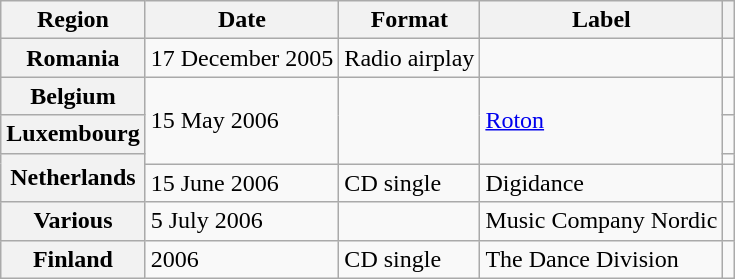<table class="wikitable plainrowheaders unsortable">
<tr>
<th scope="col">Region</th>
<th scope="col">Date</th>
<th scope="col">Format</th>
<th scope="col">Label</th>
<th scope="col"></th>
</tr>
<tr>
<th scope="row">Romania</th>
<td>17 December 2005</td>
<td>Radio airplay</td>
<td></td>
<td style="text-align:center;"></td>
</tr>
<tr>
<th scope="row">Belgium</th>
<td rowspan="3">15 May 2006</td>
<td rowspan="3"></td>
<td rowspan="3"><a href='#'>Roton</a></td>
<td style="text-align:center;"></td>
</tr>
<tr>
<th scope="row">Luxembourg</th>
<td style="text-align:center;"></td>
</tr>
<tr>
<th rowspan="2" scope="row">Netherlands</th>
<td style="text-align:center;"></td>
</tr>
<tr>
<td>15 June 2006</td>
<td>CD single</td>
<td>Digidance</td>
<td style="text-align:center;"></td>
</tr>
<tr>
<th scope="row">Various</th>
<td>5 July 2006</td>
<td></td>
<td>Music Company Nordic</td>
<td style="text-align:center;"></td>
</tr>
<tr>
<th scope="row">Finland</th>
<td>2006</td>
<td>CD single</td>
<td>The Dance Division</td>
<td style="text-align:center;"></td>
</tr>
</table>
